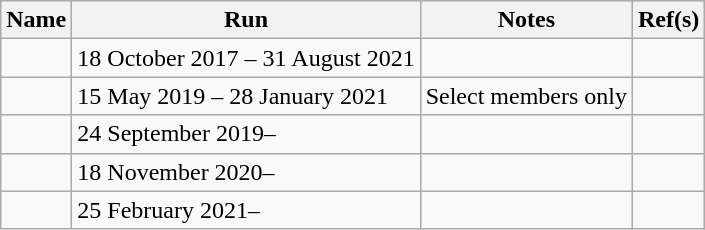<table class="wikitable">
<tr>
<th>Name</th>
<th>Run</th>
<th>Notes</th>
<th>Ref(s)</th>
</tr>
<tr>
<td></td>
<td>18 October 2017 – 31 August 2021</td>
<td></td>
<td></td>
</tr>
<tr>
<td></td>
<td>15 May 2019 – 28 January 2021</td>
<td>Select members only</td>
<td></td>
</tr>
<tr>
<td></td>
<td>24 September 2019–</td>
<td></td>
<td></td>
</tr>
<tr>
<td></td>
<td>18 November 2020–</td>
<td></td>
<td></td>
</tr>
<tr>
<td></td>
<td>25 February 2021–</td>
<td></td>
<td></td>
</tr>
</table>
